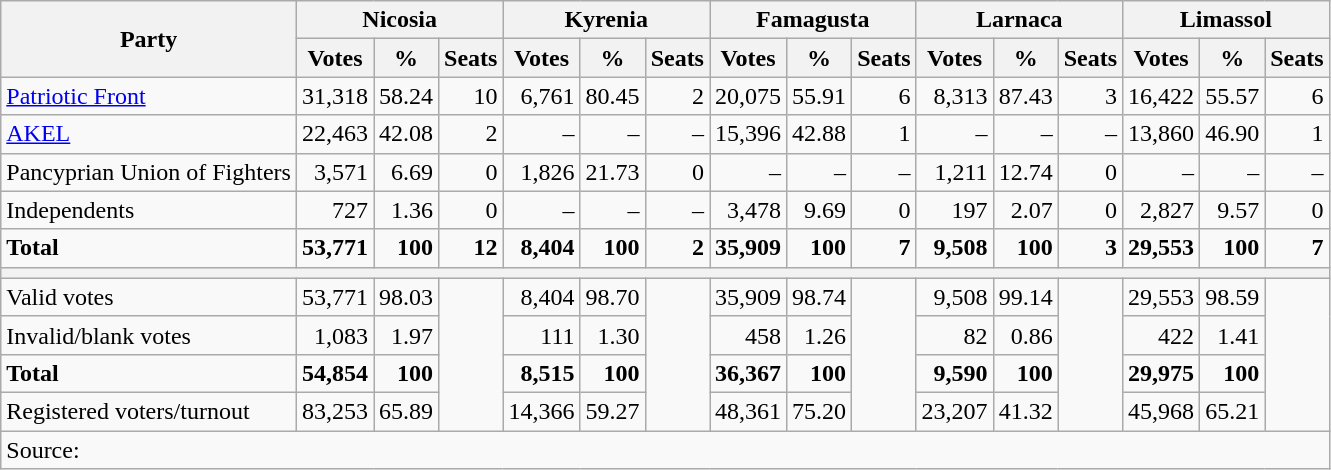<table class=wikitable style=text-align:right>
<tr>
<th rowspan=2>Party</th>
<th colspan=3>Nicosia</th>
<th colspan=3>Kyrenia</th>
<th colspan=3>Famagusta</th>
<th colspan=3>Larnaca</th>
<th colspan=3>Limassol</th>
</tr>
<tr>
<th>Votes</th>
<th>%</th>
<th>Seats</th>
<th>Votes</th>
<th>%</th>
<th>Seats</th>
<th>Votes</th>
<th>%</th>
<th>Seats</th>
<th>Votes</th>
<th>%</th>
<th>Seats</th>
<th>Votes</th>
<th>%</th>
<th>Seats</th>
</tr>
<tr>
<td align=left><a href='#'>Patriotic Front</a></td>
<td>31,318</td>
<td>58.24</td>
<td>10</td>
<td>6,761</td>
<td>80.45</td>
<td>2</td>
<td>20,075</td>
<td>55.91</td>
<td>6</td>
<td>8,313</td>
<td>87.43</td>
<td>3</td>
<td>16,422</td>
<td>55.57</td>
<td>6</td>
</tr>
<tr>
<td align=left><a href='#'>AKEL</a></td>
<td>22,463</td>
<td>42.08</td>
<td>2</td>
<td>–</td>
<td>–</td>
<td>–</td>
<td>15,396</td>
<td>42.88</td>
<td>1</td>
<td>–</td>
<td>–</td>
<td>–</td>
<td>13,860</td>
<td>46.90</td>
<td>1</td>
</tr>
<tr>
<td align=left>Pancyprian Union of Fighters</td>
<td>3,571</td>
<td>6.69</td>
<td>0</td>
<td>1,826</td>
<td>21.73</td>
<td>0</td>
<td>–</td>
<td>–</td>
<td>–</td>
<td>1,211</td>
<td>12.74</td>
<td>0</td>
<td>–</td>
<td>–</td>
<td>–</td>
</tr>
<tr>
<td align=left>Independents</td>
<td>727</td>
<td>1.36</td>
<td>0</td>
<td>–</td>
<td>–</td>
<td>–</td>
<td>3,478</td>
<td>9.69</td>
<td>0</td>
<td>197</td>
<td>2.07</td>
<td>0</td>
<td>2,827</td>
<td>9.57</td>
<td>0</td>
</tr>
<tr>
<td align=left><strong>Total</strong></td>
<td><strong>53,771</strong></td>
<td><strong>100</strong></td>
<td><strong>12</strong></td>
<td><strong>8,404</strong></td>
<td><strong>100</strong></td>
<td><strong>2</strong></td>
<td><strong>35,909</strong></td>
<td><strong>100</strong></td>
<td><strong>7</strong></td>
<td><strong>9,508</strong></td>
<td><strong>100</strong></td>
<td><strong>3</strong></td>
<td><strong>29,553</strong></td>
<td><strong>100</strong></td>
<td><strong>7</strong></td>
</tr>
<tr>
<th colspan=16></th>
</tr>
<tr>
<td align=left>Valid votes</td>
<td>53,771</td>
<td>98.03</td>
<td rowspan=4></td>
<td>8,404</td>
<td>98.70</td>
<td rowspan=4></td>
<td>35,909</td>
<td>98.74</td>
<td rowspan=4></td>
<td>9,508</td>
<td>99.14</td>
<td rowspan=4></td>
<td>29,553</td>
<td>98.59</td>
<td rowspan=4></td>
</tr>
<tr>
<td align=left>Invalid/blank votes</td>
<td>1,083</td>
<td>1.97</td>
<td>111</td>
<td>1.30</td>
<td>458</td>
<td>1.26</td>
<td>82</td>
<td>0.86</td>
<td>422</td>
<td>1.41</td>
</tr>
<tr>
<td align=left><strong>Total</strong></td>
<td><strong>54,854</strong></td>
<td><strong>100</strong></td>
<td><strong>8,515</strong></td>
<td><strong>100</strong></td>
<td><strong>36,367</strong></td>
<td><strong>100</strong></td>
<td><strong>9,590</strong></td>
<td><strong>100</strong></td>
<td><strong>29,975</strong></td>
<td><strong>100</strong></td>
</tr>
<tr>
<td align=left>Registered voters/turnout</td>
<td>83,253</td>
<td>65.89</td>
<td>14,366</td>
<td>59.27</td>
<td>48,361</td>
<td>75.20</td>
<td>23,207</td>
<td>41.32</td>
<td>45,968</td>
<td>65.21</td>
</tr>
<tr>
<td align=left colspan=16>Source: </td>
</tr>
</table>
